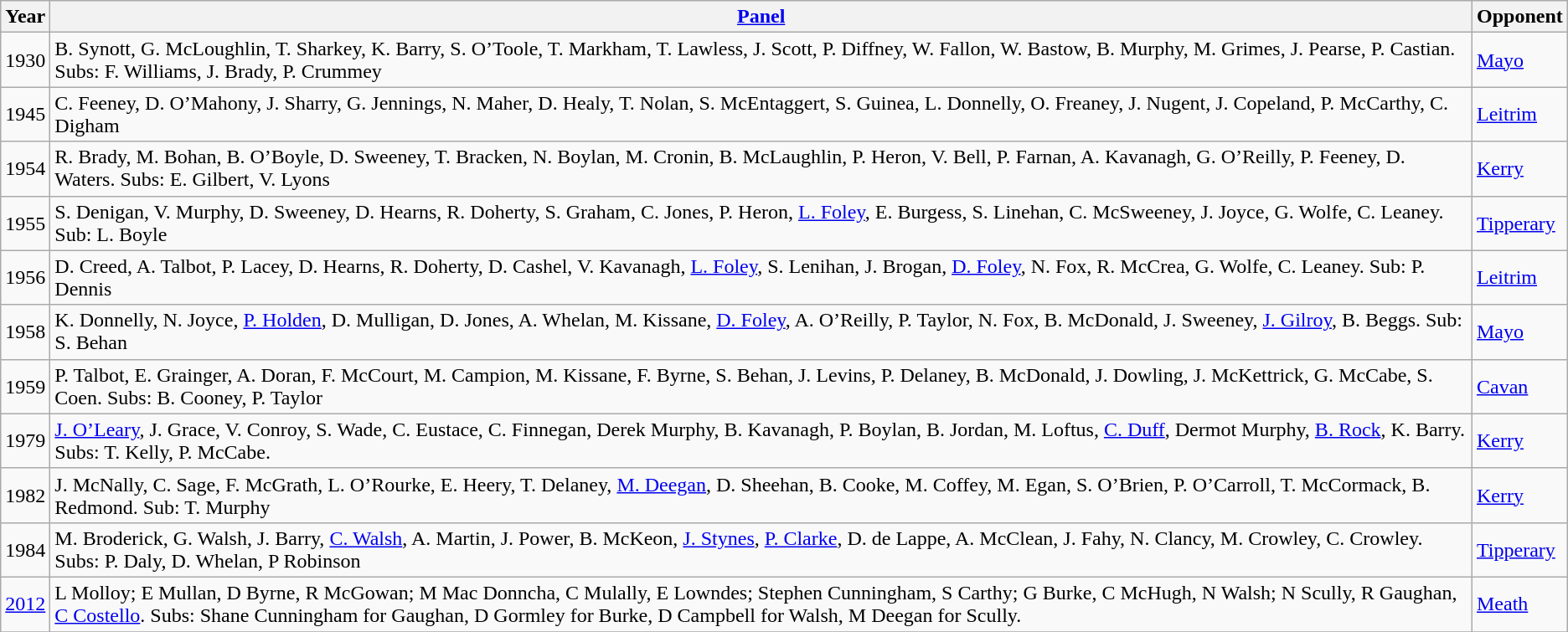<table class="wikitable">
<tr>
<th>Year</th>
<th><a href='#'>Panel</a></th>
<th>Opponent</th>
</tr>
<tr>
<td>1930</td>
<td>B. Synott, G. McLoughlin, T. Sharkey, K. Barry, S. O’Toole, T. Markham, T. Lawless, J. Scott, P. Diffney, W. Fallon, W. Bastow, B. Murphy, M. Grimes, J. Pearse, P. Castian. Subs: F. Williams, J. Brady, P. Crummey</td>
<td><a href='#'>Mayo</a></td>
</tr>
<tr>
<td>1945</td>
<td>C. Feeney, D. O’Mahony, J. Sharry, G. Jennings, N. Maher, D. Healy, T. Nolan, S. McEntaggert, S. Guinea, L. Donnelly, O. Freaney, J. Nugent, J. Copeland, P. McCarthy, C. Digham</td>
<td><a href='#'>Leitrim</a></td>
</tr>
<tr>
<td>1954</td>
<td>R. Brady, M. Bohan, B. O’Boyle, D. Sweeney, T. Bracken, N. Boylan, M. Cronin, B. McLaughlin, P. Heron, V. Bell, P. Farnan, A. Kavanagh, G. O’Reilly, P. Feeney, D. Waters. Subs: E. Gilbert, V. Lyons</td>
<td><a href='#'>Kerry</a></td>
</tr>
<tr>
<td>1955</td>
<td>S. Denigan, V. Murphy, D. Sweeney, D. Hearns, R. Doherty, S. Graham, C. Jones, P. Heron, <a href='#'>L. Foley</a>, E. Burgess, S. Linehan, C. McSweeney, J. Joyce, G. Wolfe, C. Leaney. Sub: L. Boyle</td>
<td><a href='#'>Tipperary</a></td>
</tr>
<tr>
<td>1956</td>
<td>D. Creed, A. Talbot, P. Lacey, D. Hearns, R. Doherty, D. Cashel, V. Kavanagh, <a href='#'>L. Foley</a>, S. Lenihan, J. Brogan, <a href='#'>D. Foley</a>, N. Fox, R. McCrea, G. Wolfe, C. Leaney. Sub: P. Dennis</td>
<td><a href='#'>Leitrim</a></td>
</tr>
<tr>
<td>1958</td>
<td>K. Donnelly, N. Joyce, <a href='#'>P. Holden</a>, D. Mulligan, D. Jones, A. Whelan, M. Kissane, <a href='#'>D. Foley</a>, A. O’Reilly, P. Taylor, N. Fox, B. McDonald, J. Sweeney, <a href='#'>J. Gilroy</a>, B. Beggs. Sub: S. Behan</td>
<td><a href='#'>Mayo</a></td>
</tr>
<tr>
<td>1959</td>
<td>P. Talbot, E. Grainger, A. Doran, F. McCourt, M. Campion, M. Kissane, F. Byrne, S. Behan, J. Levins, P. Delaney, B. McDonald, J. Dowling, J. McKettrick, G. McCabe, S. Coen. Subs: B. Cooney, P. Taylor</td>
<td><a href='#'>Cavan</a></td>
</tr>
<tr>
<td>1979</td>
<td><a href='#'>J. O’Leary</a>, J. Grace, V. Conroy, S. Wade, C. Eustace, C. Finnegan, Derek Murphy, B. Kavanagh, P. Boylan, B. Jordan, M. Loftus, <a href='#'>C. Duff</a>, Dermot Murphy, <a href='#'>B. Rock</a>, K. Barry. Subs: T. Kelly, P. McCabe.</td>
<td><a href='#'>Kerry</a></td>
</tr>
<tr>
<td>1982</td>
<td>J. McNally, C. Sage, F. McGrath, L. O’Rourke, E. Heery, T. Delaney, <a href='#'>M. Deegan</a>, D. Sheehan, B. Cooke, M. Coffey, M. Egan, S. O’Brien, P. O’Carroll, T. McCormack, B. Redmond. Sub: T. Murphy</td>
<td><a href='#'>Kerry</a></td>
</tr>
<tr>
<td>1984</td>
<td>M. Broderick, G. Walsh, J. Barry, <a href='#'>C. Walsh</a>, A. Martin, J. Power, B. McKeon, <a href='#'>J. Stynes</a>, <a href='#'>P. Clarke</a>, D. de Lappe, A. McClean, J. Fahy, N. Clancy, M. Crowley, C. Crowley. Subs: P. Daly, D. Whelan, P Robinson</td>
<td><a href='#'>Tipperary</a></td>
</tr>
<tr>
<td><a href='#'>2012</a></td>
<td>L Molloy; E Mullan, D Byrne, R McGowan; M Mac Donncha, C Mulally, E Lowndes; Stephen Cunningham, S Carthy; G Burke, C McHugh, N Walsh; N Scully, R Gaughan, <a href='#'>C Costello</a>.  Subs: Shane Cunningham for Gaughan, D Gormley for Burke, D Campbell for Walsh, M Deegan for Scully.</td>
<td><a href='#'>Meath</a></td>
</tr>
<tr>
</tr>
</table>
